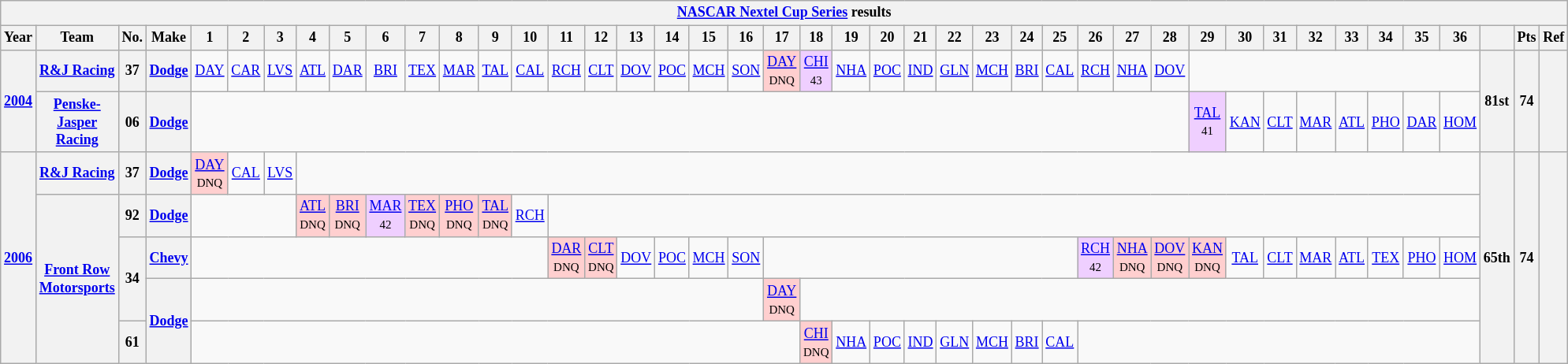<table class="wikitable" style="text-align:center; font-size:75%">
<tr>
<th colspan=45><a href='#'>NASCAR Nextel Cup Series</a> results</th>
</tr>
<tr>
<th>Year</th>
<th>Team</th>
<th>No.</th>
<th>Make</th>
<th>1</th>
<th>2</th>
<th>3</th>
<th>4</th>
<th>5</th>
<th>6</th>
<th>7</th>
<th>8</th>
<th>9</th>
<th>10</th>
<th>11</th>
<th>12</th>
<th>13</th>
<th>14</th>
<th>15</th>
<th>16</th>
<th>17</th>
<th>18</th>
<th>19</th>
<th>20</th>
<th>21</th>
<th>22</th>
<th>23</th>
<th>24</th>
<th>25</th>
<th>26</th>
<th>27</th>
<th>28</th>
<th>29</th>
<th>30</th>
<th>31</th>
<th>32</th>
<th>33</th>
<th>34</th>
<th>35</th>
<th>36</th>
<th></th>
<th>Pts</th>
<th>Ref</th>
</tr>
<tr>
<th rowspan=2><a href='#'>2004</a></th>
<th><a href='#'>R&J Racing</a></th>
<th>37</th>
<th><a href='#'>Dodge</a></th>
<td><a href='#'>DAY</a></td>
<td><a href='#'>CAR</a></td>
<td><a href='#'>LVS</a></td>
<td><a href='#'>ATL</a></td>
<td><a href='#'>DAR</a></td>
<td><a href='#'>BRI</a></td>
<td><a href='#'>TEX</a></td>
<td><a href='#'>MAR</a></td>
<td><a href='#'>TAL</a></td>
<td><a href='#'>CAL</a></td>
<td><a href='#'>RCH</a></td>
<td><a href='#'>CLT</a></td>
<td><a href='#'>DOV</a></td>
<td><a href='#'>POC</a></td>
<td><a href='#'>MCH</a></td>
<td><a href='#'>SON</a></td>
<td style="background:#FFCFCF;"><a href='#'>DAY</a><br><small>DNQ</small></td>
<td style="background:#EFCFFF;"><a href='#'>CHI</a><br><small>43</small></td>
<td><a href='#'>NHA</a></td>
<td><a href='#'>POC</a></td>
<td><a href='#'>IND</a></td>
<td><a href='#'>GLN</a></td>
<td><a href='#'>MCH</a></td>
<td><a href='#'>BRI</a></td>
<td><a href='#'>CAL</a></td>
<td><a href='#'>RCH</a></td>
<td><a href='#'>NHA</a></td>
<td><a href='#'>DOV</a></td>
<td colspan=8></td>
<th rowspan=2>81st</th>
<th rowspan=2>74</th>
<th rowspan=2></th>
</tr>
<tr>
<th><a href='#'>Penske-Jasper Racing</a></th>
<th>06</th>
<th><a href='#'>Dodge</a></th>
<td colspan=28></td>
<td style="background:#EFCFFF;"><a href='#'>TAL</a><br><small>41</small></td>
<td><a href='#'>KAN</a></td>
<td><a href='#'>CLT</a></td>
<td><a href='#'>MAR</a></td>
<td><a href='#'>ATL</a></td>
<td><a href='#'>PHO</a></td>
<td><a href='#'>DAR</a></td>
<td><a href='#'>HOM</a></td>
</tr>
<tr>
<th rowspan=5><a href='#'>2006</a></th>
<th><a href='#'>R&J Racing</a></th>
<th>37</th>
<th><a href='#'>Dodge</a></th>
<td style="background:#FFCFCF;"><a href='#'>DAY</a><br><small>DNQ</small></td>
<td><a href='#'>CAL</a></td>
<td><a href='#'>LVS</a></td>
<td colspan=33></td>
<th rowspan=5>65th</th>
<th rowspan=5>74</th>
<th rowspan=5></th>
</tr>
<tr>
<th rowspan=4><a href='#'>Front Row Motorsports</a></th>
<th>92</th>
<th><a href='#'>Dodge</a></th>
<td colspan=3></td>
<td style="background:#FFCFCF;"><a href='#'>ATL</a><br><small>DNQ</small></td>
<td style="background:#FFCFCF;"><a href='#'>BRI</a><br><small>DNQ</small></td>
<td style="background:#EFCFFF;"><a href='#'>MAR</a><br><small>42</small></td>
<td style="background:#FFCFCF;"><a href='#'>TEX</a><br><small>DNQ</small></td>
<td style="background:#FFCFCF;"><a href='#'>PHO</a><br><small>DNQ</small></td>
<td style="background:#FFCFCF;"><a href='#'>TAL</a><br><small>DNQ</small></td>
<td><a href='#'>RCH</a></td>
<td colspan=26></td>
</tr>
<tr>
<th rowspan=2>34</th>
<th><a href='#'>Chevy</a></th>
<td colspan=10></td>
<td style="background:#FFCFCF;"><a href='#'>DAR</a><br><small>DNQ</small></td>
<td style="background:#FFCFCF;"><a href='#'>CLT</a><br><small>DNQ</small></td>
<td><a href='#'>DOV</a></td>
<td><a href='#'>POC</a></td>
<td><a href='#'>MCH</a></td>
<td><a href='#'>SON</a></td>
<td colspan=9></td>
<td style="background:#EFCFFF;"><a href='#'>RCH</a><br><small>42</small></td>
<td style="background:#FFCFCF;"><a href='#'>NHA</a><br><small>DNQ</small></td>
<td style="background:#FFCFCF;"><a href='#'>DOV</a><br><small>DNQ</small></td>
<td style="background:#FFCFCF;"><a href='#'>KAN</a><br><small>DNQ</small></td>
<td><a href='#'>TAL</a></td>
<td><a href='#'>CLT</a></td>
<td><a href='#'>MAR</a></td>
<td><a href='#'>ATL</a></td>
<td><a href='#'>TEX</a></td>
<td><a href='#'>PHO</a></td>
<td><a href='#'>HOM</a></td>
</tr>
<tr>
<th rowspan=2><a href='#'>Dodge</a></th>
<td colspan=16></td>
<td style="background:#FFCFCF;"><a href='#'>DAY</a><br><small>DNQ</small></td>
<td colspan=19></td>
</tr>
<tr>
<th>61</th>
<td colspan=17></td>
<td style="background:#FFCFCF;"><a href='#'>CHI</a><br><small>DNQ</small></td>
<td><a href='#'>NHA</a></td>
<td><a href='#'>POC</a></td>
<td><a href='#'>IND</a></td>
<td><a href='#'>GLN</a></td>
<td><a href='#'>MCH</a></td>
<td><a href='#'>BRI</a></td>
<td><a href='#'>CAL</a></td>
<td colspan=11></td>
</tr>
</table>
